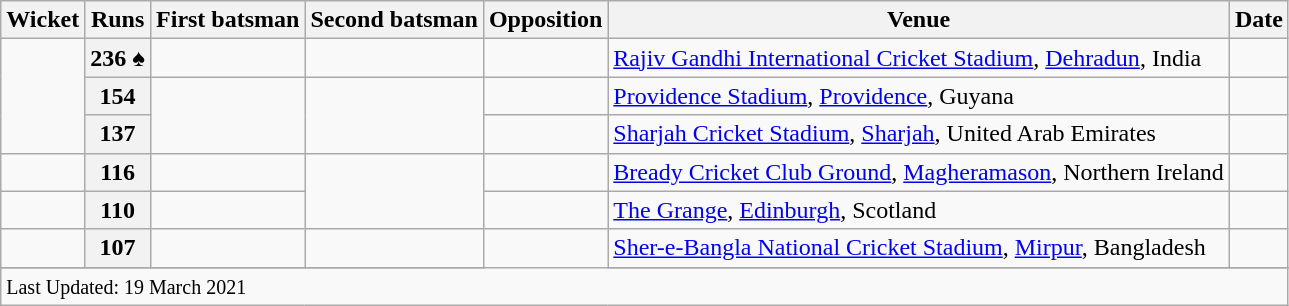<table class="wikitable plainrowheaders sortable">
<tr>
<th scope=col>Wicket</th>
<th scope=col>Runs</th>
<th scope=col>First batsman</th>
<th scope=col>Second batsman</th>
<th scope=col>Opposition</th>
<th scope=col>Venue</th>
<th scope=col>Date</th>
</tr>
<tr>
<td align=center  rowspan=3></td>
<th scope=row style=text-align:center;>236 ♠</th>
<td></td>
<td></td>
<td></td>
<td><a href='#'>Rajiv Gandhi International Cricket Stadium</a>, <a href='#'>Dehradun</a>, India</td>
<td></td>
</tr>
<tr>
<th scope=row style=text-align:center;>154</th>
<td rowspan=2></td>
<td rowspan=2></td>
<td></td>
<td><a href='#'>Providence Stadium</a>, <a href='#'>Providence</a>, Guyana</td>
<td></td>
</tr>
<tr>
<th scope=row style=text-align:center;>137</th>
<td></td>
<td><a href='#'>Sharjah Cricket Stadium</a>, <a href='#'>Sharjah</a>, United Arab Emirates</td>
<td></td>
</tr>
<tr>
<td align=center></td>
<th scope=row style=text-align:center;>116</th>
<td></td>
<td rowspan=2></td>
<td></td>
<td><a href='#'>Bready Cricket Club Ground</a>, <a href='#'>Magheramason</a>, Northern Ireland</td>
<td></td>
</tr>
<tr>
<td align=center></td>
<th scope=row style=text-align:center;>110</th>
<td></td>
<td></td>
<td><a href='#'>The Grange</a>, <a href='#'>Edinburgh</a>, Scotland</td>
<td></td>
</tr>
<tr>
<td align=center></td>
<th scope=row style=text-align:center;>107</th>
<td></td>
<td></td>
<td rowspan=2></td>
<td><a href='#'>Sher-e-Bangla National Cricket Stadium</a>, <a href='#'>Mirpur</a>, Bangladesh</td>
<td></td>
</tr>
<tr>
</tr>
<tr class=sortbottom>
<td colspan=7><small>Last Updated: 19 March 2021</small></td>
</tr>
</table>
